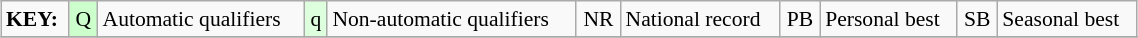<table class="wikitable" style="margin:0.5em auto; font-size:90%;position:relative;" width=60%>
<tr>
<td><strong>KEY:</strong></td>
<td bgcolor=ccffcc align=center>Q</td>
<td>Automatic qualifiers</td>
<td bgcolor=ddffdd align=center>q</td>
<td>Non-automatic qualifiers</td>
<td align=center>NR</td>
<td>National record</td>
<td align=center>PB</td>
<td>Personal best</td>
<td align=center>SB</td>
<td>Seasonal best</td>
</tr>
<tr>
</tr>
</table>
